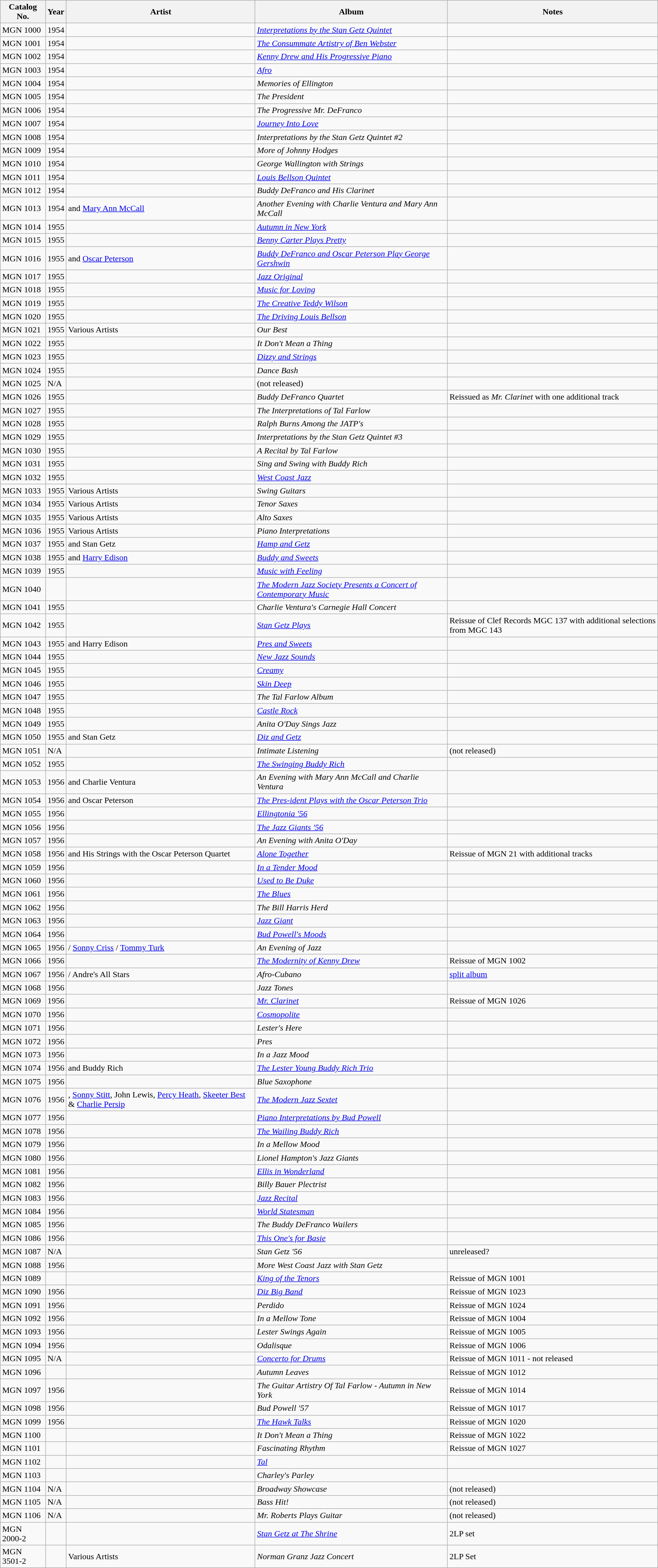<table class="wikitable sortable">
<tr>
<th>Catalog No.</th>
<th>Year</th>
<th>Artist</th>
<th>Album</th>
<th>Notes</th>
</tr>
<tr>
<td>MGN 1000</td>
<td>1954</td>
<td></td>
<td><em><a href='#'>Interpretations by the Stan Getz Quintet</a></em></td>
<td></td>
</tr>
<tr>
<td>MGN 1001</td>
<td>1954</td>
<td></td>
<td><em><a href='#'>The Consummate Artistry of Ben Webster</a></em></td>
<td></td>
</tr>
<tr>
<td>MGN 1002</td>
<td>1954</td>
<td></td>
<td><em><a href='#'>Kenny Drew and His Progressive Piano</a></em></td>
<td></td>
</tr>
<tr>
<td>MGN 1003</td>
<td>1954</td>
<td></td>
<td><em><a href='#'>Afro</a></em></td>
<td></td>
</tr>
<tr>
<td>MGN 1004</td>
<td>1954</td>
<td></td>
<td><em>Memories of Ellington</em></td>
<td></td>
</tr>
<tr>
<td>MGN 1005</td>
<td>1954</td>
<td></td>
<td><em>The President</em></td>
<td></td>
</tr>
<tr>
<td>MGN 1006</td>
<td>1954</td>
<td></td>
<td><em>The Progressive Mr. DeFranco</em></td>
<td></td>
</tr>
<tr>
<td>MGN 1007</td>
<td>1954</td>
<td></td>
<td><em><a href='#'>Journey Into Love</a></em></td>
<td></td>
</tr>
<tr>
<td>MGN 1008</td>
<td>1954</td>
<td></td>
<td><em>Interpretations by the Stan Getz Quintet #2</em></td>
<td></td>
</tr>
<tr>
<td>MGN 1009</td>
<td>1954</td>
<td></td>
<td><em>More of Johnny Hodges</em></td>
<td></td>
</tr>
<tr>
<td>MGN 1010</td>
<td>1954</td>
<td></td>
<td><em>George Wallington with Strings</em></td>
<td></td>
</tr>
<tr>
<td>MGN 1011</td>
<td>1954</td>
<td></td>
<td><em><a href='#'>Louis Bellson Quintet</a></em></td>
<td></td>
</tr>
<tr>
<td>MGN 1012</td>
<td>1954</td>
<td></td>
<td><em>Buddy DeFranco and His Clarinet</em></td>
<td></td>
</tr>
<tr>
<td>MGN 1013</td>
<td>1954</td>
<td> and <a href='#'>Mary Ann McCall</a></td>
<td><em>Another Evening with Charlie Ventura and Mary Ann McCall</em></td>
<td></td>
</tr>
<tr>
<td>MGN 1014</td>
<td>1955</td>
<td></td>
<td><em><a href='#'>Autumn in New York</a></em></td>
<td></td>
</tr>
<tr>
<td>MGN 1015</td>
<td>1955</td>
<td></td>
<td><em><a href='#'>Benny Carter Plays Pretty</a></em></td>
<td></td>
</tr>
<tr>
<td>MGN 1016</td>
<td>1955</td>
<td> and <a href='#'>Oscar Peterson</a></td>
<td><em><a href='#'>Buddy DeFranco and Oscar Peterson Play George Gershwin</a></em></td>
<td></td>
</tr>
<tr>
<td>MGN 1017</td>
<td>1955</td>
<td></td>
<td><em><a href='#'>Jazz Original</a></em></td>
<td></td>
</tr>
<tr>
<td>MGN 1018</td>
<td>1955</td>
<td></td>
<td><em><a href='#'>Music for Loving</a></em></td>
<td></td>
</tr>
<tr>
<td>MGN 1019</td>
<td>1955</td>
<td></td>
<td><em><a href='#'>The Creative Teddy Wilson</a></em></td>
<td></td>
</tr>
<tr>
<td>MGN 1020</td>
<td>1955</td>
<td></td>
<td><em><a href='#'>The Driving Louis Bellson</a></em></td>
<td></td>
</tr>
<tr>
<td>MGN 1021</td>
<td>1955</td>
<td>Various Artists</td>
<td><em>Our Best</em></td>
<td></td>
</tr>
<tr>
<td>MGN 1022</td>
<td>1955</td>
<td></td>
<td><em>It Don't Mean a Thing</em></td>
<td></td>
</tr>
<tr>
<td>MGN 1023</td>
<td>1955</td>
<td></td>
<td><em><a href='#'>Dizzy and Strings</a></em></td>
<td></td>
</tr>
<tr>
<td>MGN 1024</td>
<td>1955</td>
<td></td>
<td><em>Dance Bash</em></td>
<td></td>
</tr>
<tr>
<td>MGN 1025</td>
<td>N/A</td>
<td></td>
<td>(not released)</td>
<td></td>
</tr>
<tr>
<td>MGN 1026</td>
<td>1955</td>
<td></td>
<td><em>Buddy DeFranco Quartet</em></td>
<td>Reissued as <em>Mr. Clarinet</em> with one additional track</td>
</tr>
<tr>
<td>MGN 1027</td>
<td>1955</td>
<td></td>
<td><em>The Interpretations of Tal Farlow</em></td>
<td></td>
</tr>
<tr>
<td>MGN 1028</td>
<td>1955</td>
<td></td>
<td><em>Ralph Burns Among the JATP's</em></td>
<td></td>
</tr>
<tr>
<td>MGN 1029</td>
<td>1955</td>
<td></td>
<td><em>Interpretations by the Stan Getz Quintet #3</em></td>
<td></td>
</tr>
<tr>
<td>MGN 1030</td>
<td>1955</td>
<td></td>
<td><em>A Recital by Tal Farlow</em></td>
<td></td>
</tr>
<tr>
<td>MGN 1031</td>
<td>1955</td>
<td></td>
<td><em>Sing and Swing with Buddy Rich</em></td>
<td></td>
</tr>
<tr>
<td>MGN 1032</td>
<td>1955</td>
<td></td>
<td><em><a href='#'>West Coast Jazz</a></em></td>
<td></td>
</tr>
<tr>
<td>MGN 1033</td>
<td>1955</td>
<td>Various Artists</td>
<td><em>Swing Guitars</em></td>
<td></td>
</tr>
<tr>
<td>MGN 1034</td>
<td>1955</td>
<td>Various Artists</td>
<td><em>Tenor Saxes</em></td>
<td></td>
</tr>
<tr>
<td>MGN 1035</td>
<td>1955</td>
<td>Various Artists</td>
<td><em>Alto Saxes</em></td>
<td></td>
</tr>
<tr>
<td>MGN 1036</td>
<td>1955</td>
<td>Various Artists</td>
<td><em>Piano Interpretations</em></td>
<td></td>
</tr>
<tr>
<td>MGN 1037</td>
<td>1955</td>
<td> and Stan Getz</td>
<td><em><a href='#'>Hamp and Getz</a></em></td>
<td></td>
</tr>
<tr>
<td>MGN 1038</td>
<td>1955</td>
<td> and <a href='#'>Harry Edison</a></td>
<td><em><a href='#'>Buddy and Sweets</a></em></td>
<td></td>
</tr>
<tr>
<td>MGN 1039</td>
<td>1955</td>
<td></td>
<td><em><a href='#'>Music with Feeling</a></em></td>
<td></td>
</tr>
<tr>
<td>MGN 1040</td>
<td></td>
<td></td>
<td><em><a href='#'>The Modern Jazz Society Presents a Concert of Contemporary Music</a></em></td>
<td></td>
</tr>
<tr>
<td>MGN 1041</td>
<td>1955</td>
<td></td>
<td><em>Charlie Ventura's Carnegie Hall Concert</em></td>
<td></td>
</tr>
<tr>
<td>MGN 1042</td>
<td>1955</td>
<td></td>
<td><em><a href='#'>Stan Getz Plays</a></em></td>
<td>Reissue of Clef Records MGC 137 with additional selections from MGC 143</td>
</tr>
<tr>
<td>MGN 1043</td>
<td>1955</td>
<td> and Harry Edison</td>
<td><em><a href='#'>Pres and Sweets</a></em></td>
<td></td>
</tr>
<tr>
<td>MGN 1044</td>
<td>1955</td>
<td></td>
<td><em><a href='#'>New Jazz Sounds</a></em></td>
<td></td>
</tr>
<tr>
<td>MGN 1045</td>
<td>1955</td>
<td></td>
<td><em><a href='#'>Creamy</a></em></td>
<td></td>
</tr>
<tr>
<td>MGN 1046</td>
<td>1955</td>
<td></td>
<td><em><a href='#'>Skin Deep</a></em></td>
<td></td>
</tr>
<tr>
<td>MGN 1047</td>
<td>1955</td>
<td></td>
<td><em>The Tal Farlow Album</em></td>
<td></td>
</tr>
<tr>
<td>MGN 1048</td>
<td>1955</td>
<td></td>
<td><em><a href='#'>Castle Rock</a></em></td>
<td></td>
</tr>
<tr>
<td>MGN 1049</td>
<td>1955</td>
<td></td>
<td><em>Anita O'Day Sings Jazz</em></td>
<td></td>
</tr>
<tr>
<td>MGN 1050</td>
<td>1955</td>
<td> and Stan Getz</td>
<td><em><a href='#'>Diz and Getz</a></em></td>
<td></td>
</tr>
<tr>
<td>MGN 1051</td>
<td>N/A</td>
<td></td>
<td><em>Intimate Listening</em></td>
<td>(not released)</td>
</tr>
<tr>
<td>MGN 1052</td>
<td>1955</td>
<td></td>
<td><em><a href='#'>The Swinging Buddy Rich</a></em></td>
<td></td>
</tr>
<tr>
<td>MGN 1053</td>
<td>1956</td>
<td> and Charlie Ventura</td>
<td><em>An Evening with Mary Ann McCall and Charlie Ventura</em></td>
<td></td>
</tr>
<tr>
<td>MGN 1054</td>
<td>1956</td>
<td> and Oscar Peterson</td>
<td><em><a href='#'>The Pres-ident Plays with the Oscar Peterson Trio</a></em></td>
<td></td>
</tr>
<tr>
<td>MGN 1055</td>
<td>1956</td>
<td></td>
<td><em><a href='#'>Ellingtonia '56</a></em></td>
<td></td>
</tr>
<tr>
<td>MGN 1056</td>
<td>1956</td>
<td></td>
<td><em><a href='#'>The Jazz Giants '56</a></em></td>
<td></td>
</tr>
<tr>
<td>MGN 1057</td>
<td>1956</td>
<td></td>
<td><em>An Evening with Anita O'Day</em></td>
<td></td>
</tr>
<tr>
<td>MGN 1058</td>
<td>1956</td>
<td> and His Strings with the Oscar Peterson Quartet</td>
<td><em><a href='#'>Alone Together</a></em></td>
<td>Reissue of MGN 21 with additional tracks</td>
</tr>
<tr>
<td>MGN 1059</td>
<td>1956</td>
<td></td>
<td><em><a href='#'>In a Tender Mood</a></em></td>
<td></td>
</tr>
<tr>
<td>MGN 1060</td>
<td>1956</td>
<td></td>
<td><em><a href='#'>Used to Be Duke</a></em></td>
<td></td>
</tr>
<tr>
<td>MGN 1061</td>
<td>1956</td>
<td></td>
<td><em><a href='#'>The Blues</a></em></td>
<td></td>
</tr>
<tr>
<td>MGN 1062</td>
<td>1956</td>
<td></td>
<td><em>The Bill Harris Herd</em></td>
<td></td>
</tr>
<tr>
<td>MGN 1063</td>
<td>1956</td>
<td></td>
<td><em><a href='#'>Jazz Giant</a></em></td>
<td></td>
</tr>
<tr>
<td>MGN 1064</td>
<td>1956</td>
<td></td>
<td><em><a href='#'>Bud Powell's Moods</a></em></td>
<td></td>
</tr>
<tr>
<td>MGN 1065</td>
<td>1956</td>
<td> / <a href='#'>Sonny Criss</a> / <a href='#'>Tommy Turk</a></td>
<td><em>An Evening of Jazz</em></td>
<td></td>
</tr>
<tr>
<td>MGN 1066</td>
<td>1956</td>
<td></td>
<td><em><a href='#'>The Modernity of Kenny Drew</a></em></td>
<td>Reissue of MGN 1002</td>
</tr>
<tr>
<td>MGN 1067</td>
<td>1956</td>
<td> / Andre's All Stars</td>
<td><em>Afro-Cubano</em></td>
<td><a href='#'>split album</a></td>
</tr>
<tr>
<td>MGN 1068</td>
<td>1956</td>
<td></td>
<td><em>Jazz Tones</em></td>
<td></td>
</tr>
<tr>
<td>MGN 1069</td>
<td>1956</td>
<td></td>
<td><em><a href='#'>Mr. Clarinet</a></em></td>
<td>Reissue of MGN 1026</td>
</tr>
<tr>
<td>MGN 1070</td>
<td>1956</td>
<td></td>
<td><em><a href='#'>Cosmopolite</a></em></td>
<td></td>
</tr>
<tr>
<td>MGN 1071</td>
<td>1956</td>
<td></td>
<td><em>Lester's Here</em></td>
<td></td>
</tr>
<tr>
<td>MGN 1072</td>
<td>1956</td>
<td></td>
<td><em>Pres</em></td>
<td></td>
</tr>
<tr>
<td>MGN 1073</td>
<td>1956</td>
<td></td>
<td><em>In a Jazz Mood</em></td>
<td></td>
</tr>
<tr>
<td>MGN 1074</td>
<td>1956</td>
<td> and Buddy Rich</td>
<td><em><a href='#'>The Lester Young Buddy Rich Trio</a></em></td>
<td></td>
</tr>
<tr>
<td>MGN 1075</td>
<td>1956</td>
<td></td>
<td><em>Blue Saxophone</em></td>
<td></td>
</tr>
<tr>
<td>MGN 1076</td>
<td>1956</td>
<td>, <a href='#'>Sonny Stitt</a>, John Lewis, <a href='#'>Percy Heath</a>, <a href='#'>Skeeter Best</a> & <a href='#'>Charlie Persip</a></td>
<td><em><a href='#'>The Modern Jazz Sextet</a></em></td>
<td></td>
</tr>
<tr>
<td>MGN 1077</td>
<td>1956</td>
<td></td>
<td><em><a href='#'>Piano Interpretations by Bud Powell</a></em></td>
<td></td>
</tr>
<tr>
<td>MGN 1078</td>
<td>1956</td>
<td></td>
<td><em><a href='#'>The Wailing Buddy Rich</a></em></td>
<td></td>
</tr>
<tr>
<td>MGN 1079</td>
<td>1956</td>
<td></td>
<td><em>In a Mellow Mood</em></td>
<td></td>
</tr>
<tr>
<td>MGN 1080</td>
<td>1956</td>
<td></td>
<td><em>Lionel Hampton's Jazz Giants</em></td>
<td></td>
</tr>
<tr>
<td>MGN 1081</td>
<td>1956</td>
<td></td>
<td><em><a href='#'>Ellis in Wonderland</a></em></td>
<td></td>
</tr>
<tr>
<td>MGN 1082</td>
<td>1956</td>
<td></td>
<td><em>Billy Bauer Plectrist</em></td>
<td></td>
</tr>
<tr>
<td>MGN 1083</td>
<td>1956</td>
<td></td>
<td><em><a href='#'>Jazz Recital</a></em></td>
<td></td>
</tr>
<tr>
<td>MGN 1084</td>
<td>1956</td>
<td></td>
<td><em><a href='#'>World Statesman</a></em></td>
<td></td>
</tr>
<tr>
<td>MGN 1085</td>
<td>1956</td>
<td></td>
<td><em>The Buddy DeFranco Wailers</em></td>
<td></td>
</tr>
<tr>
<td>MGN 1086</td>
<td>1956</td>
<td></td>
<td><em><a href='#'>This One's for Basie</a></em></td>
<td></td>
</tr>
<tr>
<td>MGN 1087</td>
<td>N/A</td>
<td></td>
<td><em>Stan Getz '56</em></td>
<td>unreleased?</td>
</tr>
<tr>
<td>MGN 1088</td>
<td>1956</td>
<td></td>
<td><em>More West Coast Jazz with Stan Getz</em></td>
<td></td>
</tr>
<tr>
<td>MGN 1089</td>
<td></td>
<td></td>
<td><em><a href='#'>King of the Tenors</a></em></td>
<td>Reissue of MGN 1001</td>
</tr>
<tr>
<td>MGN 1090</td>
<td>1956</td>
<td></td>
<td><em><a href='#'>Diz Big Band</a></em></td>
<td>Reissue of MGN 1023</td>
</tr>
<tr>
<td>MGN 1091</td>
<td>1956</td>
<td></td>
<td><em>Perdido</em></td>
<td>Reissue of MGN 1024</td>
</tr>
<tr>
<td>MGN 1092</td>
<td>1956</td>
<td></td>
<td><em>In a Mellow Tone</em></td>
<td>Reissue of MGN 1004</td>
</tr>
<tr>
<td>MGN 1093</td>
<td>1956</td>
<td></td>
<td><em>Lester Swings Again</em></td>
<td>Reissue of MGN 1005</td>
</tr>
<tr>
<td>MGN 1094</td>
<td>1956</td>
<td></td>
<td><em>Odalisque</em></td>
<td>Reissue of MGN 1006</td>
</tr>
<tr>
<td>MGN 1095</td>
<td>N/A</td>
<td></td>
<td><em><a href='#'>Concerto for Drums</a></em></td>
<td>Reissue of MGN 1011 - not released</td>
</tr>
<tr>
<td>MGN 1096</td>
<td></td>
<td></td>
<td><em>Autumn Leaves</em></td>
<td>Reissue of MGN 1012</td>
</tr>
<tr>
<td>MGN 1097</td>
<td>1956</td>
<td></td>
<td><em>The Guitar Artistry Of Tal Farlow - Autumn in New York</em></td>
<td>Reissue of MGN 1014</td>
</tr>
<tr>
<td>MGN 1098</td>
<td>1956</td>
<td></td>
<td><em>Bud Powell '57</em></td>
<td>Reissue of MGN 1017</td>
</tr>
<tr>
<td>MGN 1099</td>
<td>1956</td>
<td></td>
<td><em><a href='#'>The Hawk Talks</a></em></td>
<td>Reissue of MGN 1020</td>
</tr>
<tr>
<td>MGN 1100</td>
<td></td>
<td></td>
<td><em>It Don't Mean a Thing</em></td>
<td>Reissue of MGN 1022</td>
</tr>
<tr>
<td>MGN 1101</td>
<td></td>
<td></td>
<td><em>Fascinating Rhythm</em></td>
<td>Reissue of MGN 1027</td>
</tr>
<tr>
<td>MGN 1102</td>
<td></td>
<td></td>
<td><em><a href='#'>Tal</a></em></td>
<td></td>
</tr>
<tr>
<td>MGN 1103</td>
<td></td>
<td></td>
<td><em>Charley's Parley</em></td>
<td></td>
</tr>
<tr>
<td>MGN 1104</td>
<td>N/A</td>
<td></td>
<td><em>Broadway Showcase</em></td>
<td>(not released)</td>
</tr>
<tr>
<td>MGN 1105</td>
<td>N/A</td>
<td></td>
<td><em>Bass Hit!</em></td>
<td>(not released)</td>
</tr>
<tr>
<td>MGN 1106</td>
<td>N/A</td>
<td></td>
<td><em>Mr. Roberts Plays Guitar</em></td>
<td>(not released)</td>
</tr>
<tr>
<td>MGN 2000-2</td>
<td></td>
<td></td>
<td><em><a href='#'>Stan Getz at The Shrine</a></em></td>
<td>2LP set</td>
</tr>
<tr>
<td>MGN 3501-2</td>
<td></td>
<td>Various Artists</td>
<td><em>Norman Granz Jazz Concert</em></td>
<td>2LP Set</td>
</tr>
</table>
